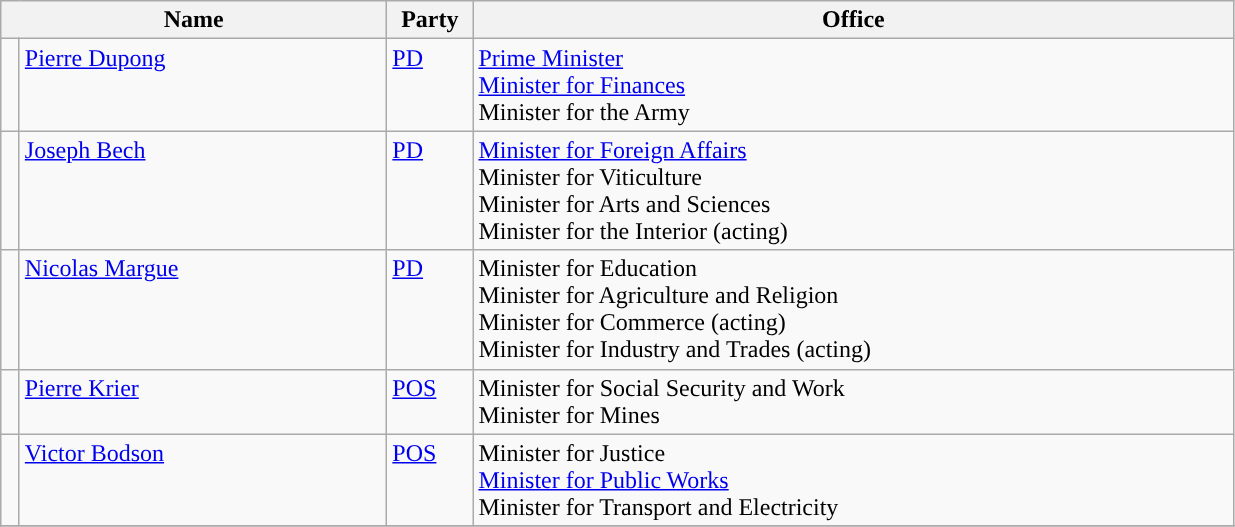<table class="wikitable">
<tr>
<th colspan=2 width=250px>Name</th>
<th width=50px>Party</th>
<th width=500px>Office</th>
</tr>
<tr>
<td width=5px style="background-color: "></td>
<td valign=top><a href='#'>Pierre Dupong</a></td>
<td valign=top><a href='#'>PD</a></td>
<td><a href='#'>Prime Minister</a> <br> <a href='#'>Minister for Finances</a> <br> Minister for the Army</td>
</tr>
<tr>
<td width=5px style="background-color: "></td>
<td valign=top><a href='#'>Joseph Bech</a></td>
<td valign=top><a href='#'>PD</a></td>
<td><a href='#'>Minister for Foreign Affairs</a> <br> Minister for Viticulture <br> Minister for Arts and Sciences <br> Minister for the Interior (acting)</td>
</tr>
<tr>
<td style="background-color: "></td>
<td valign=top><a href='#'>Nicolas Margue</a></td>
<td valign=top><a href='#'>PD</a></td>
<td>Minister for Education <br> Minister for Agriculture and Religion <br> Minister for Commerce (acting) <br> Minister for Industry and Trades (acting)</td>
</tr>
<tr>
<td style="background-color: "></td>
<td valign=top><a href='#'>Pierre Krier</a></td>
<td valign=top><a href='#'>POS</a></td>
<td>Minister for Social Security and Work <br> Minister for Mines</td>
</tr>
<tr>
<td style="background-color: "></td>
<td valign=top><a href='#'>Victor Bodson</a></td>
<td valign=top><a href='#'>POS</a></td>
<td>Minister for Justice <br> <a href='#'>Minister for Public Works</a> <br> Minister for Transport and Electricity</td>
</tr>
<tr>
</tr>
</table>
